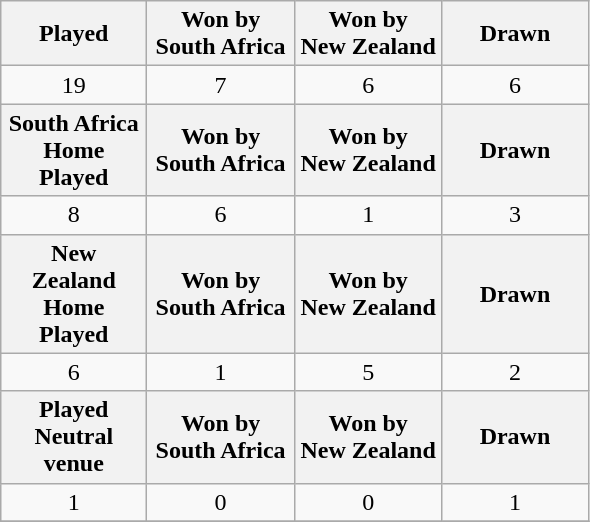<table class="wikitable">
<tr>
<th width="90">Played</th>
<th width="91">Won by<br>South Africa</th>
<th width="91">Won by<br>New Zealand</th>
<th width="90">Drawn</th>
</tr>
<tr>
<td align=center>19</td>
<td align=center>7</td>
<td align=center>6</td>
<td align=center>6</td>
</tr>
<tr>
<th width="90">South Africa Home Played</th>
<th width="91">Won by<br>South Africa</th>
<th width="91">Won by<br>New Zealand</th>
<th width="90">Drawn</th>
</tr>
<tr>
<td align=center>8</td>
<td align=center>6</td>
<td align=center>1</td>
<td align=center>3</td>
</tr>
<tr>
<th width="90">New Zealand Home Played</th>
<th width="91">Won by<br>South Africa</th>
<th width="91">Won by<br>New Zealand</th>
<th width="90">Drawn</th>
</tr>
<tr>
<td align=center>6</td>
<td align=center>1</td>
<td align=center>5</td>
<td align=center>2</td>
</tr>
<tr>
<th width="90">Played Neutral venue</th>
<th width="91">Won by<br>South Africa</th>
<th width="91">Won by<br>New Zealand</th>
<th width="90">Drawn</th>
</tr>
<tr>
<td align=center>1</td>
<td align=centEr>0</td>
<td align=center>0</td>
<td align=center>1</td>
</tr>
<tr>
</tr>
</table>
